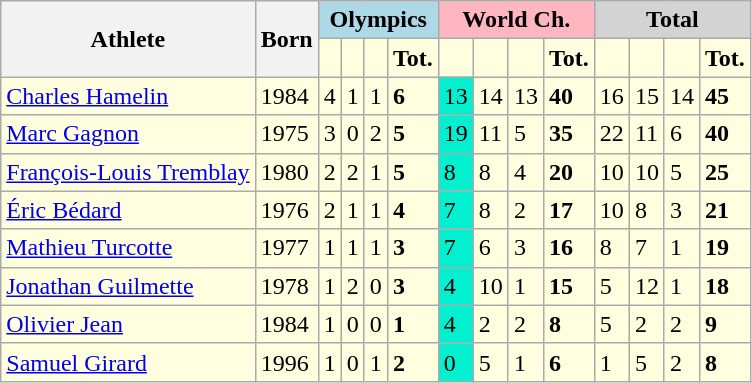<table class="wikitable" style="background-color:#ffffdf">
<tr text-align="center" bgcolor="#efefef">
<th rowspan=2>Athlete</th>
<th rowspan=2>Born</th>
<th colspan=4; style="background-color:lightblue">Olympics</th>
<th colspan=4; style="background-color:lightpink">World Ch.</th>
<th colspan=4; style="background-color:lightgrey">Total</th>
</tr>
<tr>
<td></td>
<td></td>
<td></td>
<td><strong>Tot.</strong></td>
<td></td>
<td></td>
<td></td>
<td><strong>Tot.</strong></td>
<td></td>
<td></td>
<td></td>
<td><strong>Tot.</strong></td>
</tr>
<tr>
<td align=left><a href='#'>Charles Hamelin</a></td>
<td align=left>1984</td>
<td>4</td>
<td>1</td>
<td>1</td>
<td><strong>6</strong></td>
<td style="background-color:#00f0D0">13</td>
<td>14</td>
<td>13</td>
<td><strong>40</strong></td>
<td>16</td>
<td>15</td>
<td>14</td>
<td><strong>45</strong></td>
</tr>
<tr>
<td align=left><a href='#'>Marc Gagnon</a></td>
<td align=left>1975</td>
<td>3</td>
<td>0</td>
<td>2</td>
<td><strong>5</strong></td>
<td style="background-color:#00f0D0">19</td>
<td>11</td>
<td>5</td>
<td><strong>35</strong></td>
<td>22</td>
<td>11</td>
<td>6</td>
<td><strong>40</strong></td>
</tr>
<tr>
<td align=left><a href='#'>François-Louis Tremblay</a></td>
<td align=left>1980</td>
<td>2</td>
<td>2</td>
<td>1</td>
<td><strong>5</strong></td>
<td style="background-color:#00f0D0">8</td>
<td>8</td>
<td>4</td>
<td><strong>20</strong></td>
<td>10</td>
<td>10</td>
<td>5</td>
<td><strong>25</strong></td>
</tr>
<tr>
<td align=left><a href='#'>Éric Bédard</a></td>
<td align=left>1976</td>
<td>2</td>
<td>1</td>
<td>1</td>
<td><strong>4</strong></td>
<td style="background-color:#00f0D0">7</td>
<td>8</td>
<td>2</td>
<td><strong>17</strong></td>
<td>10</td>
<td>8</td>
<td>3</td>
<td><strong>21</strong></td>
</tr>
<tr>
<td align=left><a href='#'>Mathieu Turcotte</a></td>
<td align=left>1977</td>
<td>1</td>
<td>1</td>
<td>1</td>
<td><strong>3</strong></td>
<td style="background-color:#00f0D0">7</td>
<td>6</td>
<td>3</td>
<td><strong>16</strong></td>
<td>8</td>
<td>7</td>
<td>1</td>
<td><strong>19</strong></td>
</tr>
<tr>
<td align=left><a href='#'>Jonathan Guilmette</a></td>
<td align=left>1978</td>
<td>1</td>
<td>2</td>
<td>0</td>
<td><strong>3</strong></td>
<td style="background-color:#00f0D0">4</td>
<td>10</td>
<td>1</td>
<td><strong>15</strong></td>
<td>5</td>
<td>12</td>
<td>1</td>
<td><strong>18</strong></td>
</tr>
<tr>
<td align=left><a href='#'>Olivier Jean</a></td>
<td align=left>1984</td>
<td>1</td>
<td>0</td>
<td>0</td>
<td><strong>1</strong></td>
<td style="background-color:#00f0D0">4</td>
<td>2</td>
<td>2</td>
<td><strong>8</strong></td>
<td>5</td>
<td>2</td>
<td>2</td>
<td><strong>9</strong></td>
</tr>
<tr>
<td align=left><a href='#'>Samuel Girard</a></td>
<td align=left>1996</td>
<td>1</td>
<td>0</td>
<td>1</td>
<td><strong>2</strong></td>
<td style="background-color:#00f0D0">0</td>
<td>5</td>
<td>1</td>
<td><strong>6</strong></td>
<td>1</td>
<td>5</td>
<td>2</td>
<td><strong>8</strong></td>
</tr>
</table>
